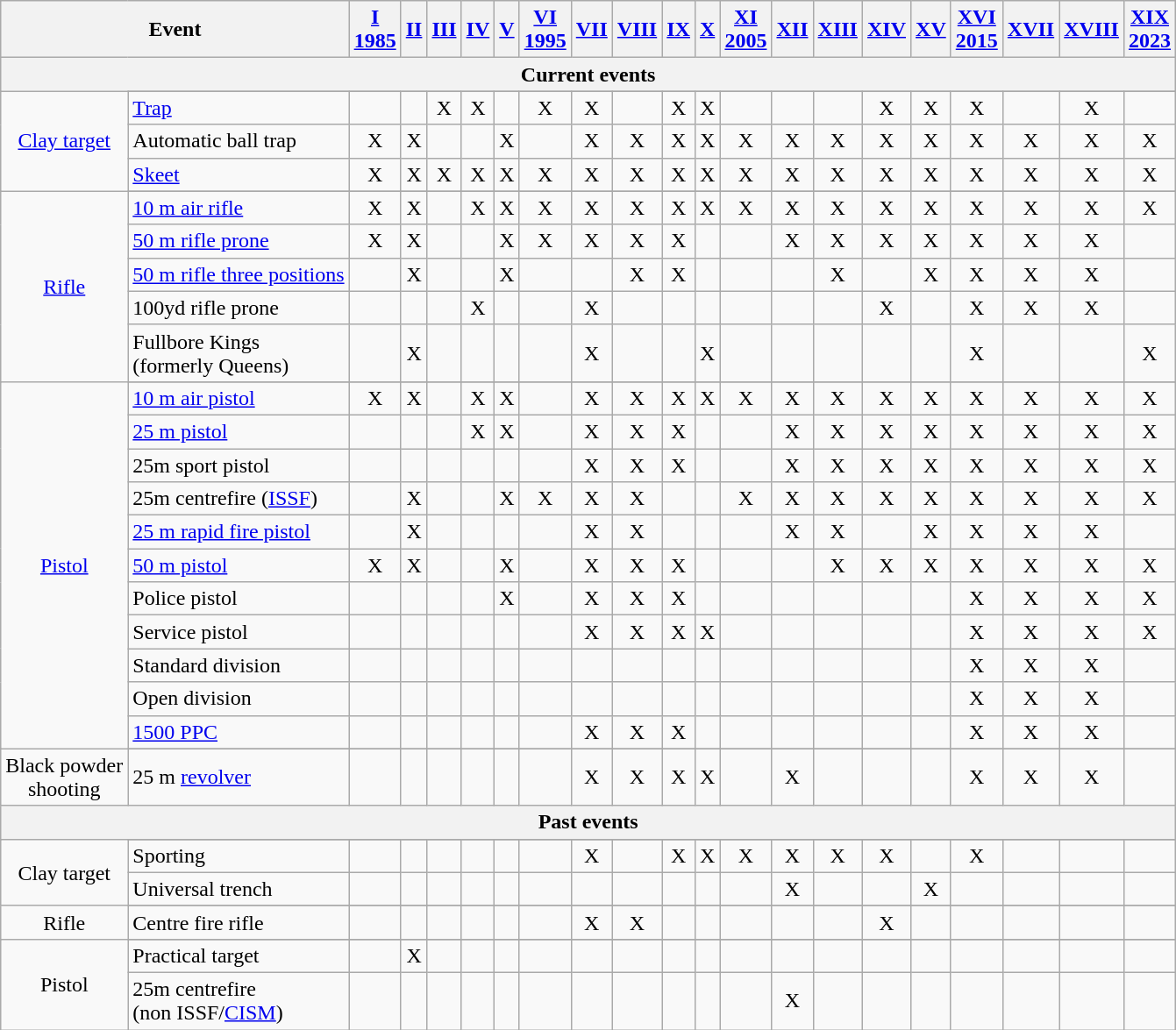<table class="wikitable" style="text-align:center">
<tr>
<th colspan=2>Event</th>
<th><a href='#'>I<br>1985</a></th>
<th><a href='#'>II</a></th>
<th><a href='#'>III</a></th>
<th><a href='#'>IV</a></th>
<th><a href='#'>V</a></th>
<th><a href='#'>VI<br>1995</a></th>
<th><a href='#'>VII</a></th>
<th><a href='#'>VIII</a></th>
<th><a href='#'>IX</a></th>
<th><a href='#'>X</a></th>
<th><a href='#'>XI<br>2005</a></th>
<th><a href='#'>XII</a></th>
<th><a href='#'>XIII</a></th>
<th><a href='#'>XIV</a></th>
<th><a href='#'>XV</a></th>
<th><a href='#'>XVI<br>2015</a></th>
<th><a href='#'>XVII</a></th>
<th><a href='#'>XVIII</a></th>
<th><a href='#'>XIX<br>2023</a></th>
</tr>
<tr>
<th colspan=21>Current events</th>
</tr>
<tr>
<td rowspan=4><a href='#'>Clay target</a></td>
</tr>
<tr>
<td align=left><a href='#'>Trap</a></td>
<td></td>
<td></td>
<td>X</td>
<td>X</td>
<td></td>
<td>X</td>
<td>X</td>
<td></td>
<td>X</td>
<td>X</td>
<td></td>
<td></td>
<td></td>
<td>X</td>
<td>X</td>
<td>X</td>
<td></td>
<td>X</td>
<td></td>
</tr>
<tr>
<td align=left>Automatic ball trap</td>
<td>X</td>
<td>X</td>
<td></td>
<td></td>
<td>X</td>
<td></td>
<td>X</td>
<td>X</td>
<td>X</td>
<td>X</td>
<td>X</td>
<td>X</td>
<td>X</td>
<td>X</td>
<td>X</td>
<td>X</td>
<td>X</td>
<td>X</td>
<td>X</td>
</tr>
<tr>
<td align=left><a href='#'>Skeet</a></td>
<td>X</td>
<td>X</td>
<td>X</td>
<td>X</td>
<td>X</td>
<td>X</td>
<td>X</td>
<td>X</td>
<td>X</td>
<td>X</td>
<td>X</td>
<td>X</td>
<td>X</td>
<td>X</td>
<td>X</td>
<td>X</td>
<td>X</td>
<td>X</td>
<td>X</td>
</tr>
<tr>
<td rowspan=6><a href='#'>Rifle</a></td>
</tr>
<tr>
<td align=left><a href='#'>10 m air rifle</a></td>
<td>X</td>
<td>X</td>
<td></td>
<td>X</td>
<td>X</td>
<td>X</td>
<td>X</td>
<td>X</td>
<td>X</td>
<td>X</td>
<td>X</td>
<td>X</td>
<td>X</td>
<td>X</td>
<td>X</td>
<td>X</td>
<td>X</td>
<td>X</td>
<td>X</td>
</tr>
<tr>
<td align=left><a href='#'>50 m rifle prone</a></td>
<td>X</td>
<td>X</td>
<td></td>
<td></td>
<td>X</td>
<td>X</td>
<td>X</td>
<td>X</td>
<td>X</td>
<td></td>
<td></td>
<td>X</td>
<td>X</td>
<td>X</td>
<td>X</td>
<td>X</td>
<td>X</td>
<td>X</td>
<td></td>
</tr>
<tr>
<td align=left><a href='#'>50 m rifle three positions</a></td>
<td></td>
<td>X</td>
<td></td>
<td></td>
<td>X</td>
<td></td>
<td></td>
<td>X</td>
<td>X</td>
<td></td>
<td></td>
<td></td>
<td>X</td>
<td></td>
<td>X</td>
<td>X</td>
<td>X</td>
<td>X</td>
<td></td>
</tr>
<tr>
<td align=left>100yd rifle prone</td>
<td></td>
<td></td>
<td></td>
<td>X</td>
<td></td>
<td></td>
<td>X</td>
<td></td>
<td></td>
<td></td>
<td></td>
<td></td>
<td></td>
<td>X</td>
<td></td>
<td>X</td>
<td>X</td>
<td>X</td>
<td></td>
</tr>
<tr>
<td align=left>Fullbore Kings <br>(formerly Queens)</td>
<td></td>
<td>X</td>
<td></td>
<td></td>
<td></td>
<td></td>
<td>X</td>
<td></td>
<td></td>
<td>X</td>
<td></td>
<td></td>
<td></td>
<td></td>
<td></td>
<td>X</td>
<td></td>
<td></td>
<td>X</td>
</tr>
<tr>
<td rowspan=12><a href='#'>Pistol</a></td>
</tr>
<tr>
<td align=left><a href='#'>10 m air pistol</a></td>
<td>X</td>
<td>X</td>
<td></td>
<td>X</td>
<td>X</td>
<td></td>
<td>X</td>
<td>X</td>
<td>X</td>
<td>X</td>
<td>X</td>
<td>X</td>
<td>X</td>
<td>X</td>
<td>X</td>
<td>X</td>
<td>X</td>
<td>X</td>
<td>X</td>
</tr>
<tr>
<td align=left><a href='#'>25 m pistol</a></td>
<td></td>
<td></td>
<td></td>
<td>X</td>
<td>X</td>
<td></td>
<td>X</td>
<td>X</td>
<td>X</td>
<td></td>
<td></td>
<td>X</td>
<td>X</td>
<td>X</td>
<td>X</td>
<td>X</td>
<td>X</td>
<td>X</td>
<td>X</td>
</tr>
<tr>
<td align=left>25m sport pistol</td>
<td></td>
<td></td>
<td></td>
<td></td>
<td></td>
<td></td>
<td>X</td>
<td>X</td>
<td>X</td>
<td></td>
<td></td>
<td>X</td>
<td>X</td>
<td>X</td>
<td>X</td>
<td>X</td>
<td>X</td>
<td>X</td>
<td>X</td>
</tr>
<tr>
<td align=left>25m centrefire (<a href='#'>ISSF</a>)</td>
<td></td>
<td>X</td>
<td></td>
<td></td>
<td>X</td>
<td>X</td>
<td>X</td>
<td>X</td>
<td></td>
<td></td>
<td>X</td>
<td>X</td>
<td>X</td>
<td>X</td>
<td>X</td>
<td>X</td>
<td>X</td>
<td>X</td>
<td>X</td>
</tr>
<tr>
<td align=left><a href='#'>25 m rapid fire pistol</a></td>
<td></td>
<td>X</td>
<td></td>
<td></td>
<td></td>
<td></td>
<td>X</td>
<td>X</td>
<td></td>
<td></td>
<td></td>
<td>X</td>
<td>X</td>
<td></td>
<td>X</td>
<td>X</td>
<td>X</td>
<td>X</td>
<td></td>
</tr>
<tr>
<td align=left><a href='#'>50 m pistol</a></td>
<td>X</td>
<td>X</td>
<td></td>
<td></td>
<td>X</td>
<td></td>
<td>X</td>
<td>X</td>
<td>X</td>
<td></td>
<td></td>
<td></td>
<td>X</td>
<td>X</td>
<td>X</td>
<td>X</td>
<td>X</td>
<td>X</td>
<td>X</td>
</tr>
<tr>
<td align=left>Police pistol</td>
<td></td>
<td></td>
<td></td>
<td></td>
<td>X</td>
<td></td>
<td>X</td>
<td>X</td>
<td>X</td>
<td></td>
<td></td>
<td></td>
<td></td>
<td></td>
<td></td>
<td>X</td>
<td>X</td>
<td>X</td>
<td>X</td>
</tr>
<tr>
<td align=left>Service pistol</td>
<td></td>
<td></td>
<td></td>
<td></td>
<td></td>
<td></td>
<td>X</td>
<td>X</td>
<td>X</td>
<td>X</td>
<td></td>
<td></td>
<td></td>
<td></td>
<td></td>
<td>X</td>
<td>X</td>
<td>X</td>
<td>X</td>
</tr>
<tr>
<td align=left>Standard division</td>
<td></td>
<td></td>
<td></td>
<td></td>
<td></td>
<td></td>
<td></td>
<td></td>
<td></td>
<td></td>
<td></td>
<td></td>
<td></td>
<td></td>
<td></td>
<td>X</td>
<td>X</td>
<td>X</td>
<td></td>
</tr>
<tr>
<td align=left>Open division</td>
<td></td>
<td></td>
<td></td>
<td></td>
<td></td>
<td></td>
<td></td>
<td></td>
<td></td>
<td></td>
<td></td>
<td></td>
<td></td>
<td></td>
<td></td>
<td>X</td>
<td>X</td>
<td>X</td>
<td></td>
</tr>
<tr>
<td align=left><a href='#'>1500 PPC</a></td>
<td></td>
<td></td>
<td></td>
<td></td>
<td></td>
<td></td>
<td>X</td>
<td>X</td>
<td>X</td>
<td></td>
<td></td>
<td></td>
<td></td>
<td></td>
<td></td>
<td>X</td>
<td>X</td>
<td>X</td>
<td></td>
</tr>
<tr>
<td rowspan=2>Black powder<br> shooting</td>
</tr>
<tr>
<td align=left>25 m <a href='#'>revolver</a></td>
<td></td>
<td></td>
<td></td>
<td></td>
<td></td>
<td></td>
<td>X</td>
<td>X</td>
<td>X</td>
<td>X</td>
<td></td>
<td>X</td>
<td></td>
<td></td>
<td></td>
<td>X</td>
<td>X</td>
<td>X</td>
<td></td>
</tr>
<tr>
<th colspan=21>Past events</th>
</tr>
<tr>
<td rowspan=3>Clay target</td>
</tr>
<tr>
<td align=left>Sporting</td>
<td></td>
<td></td>
<td></td>
<td></td>
<td></td>
<td></td>
<td>X</td>
<td></td>
<td>X</td>
<td>X</td>
<td>X</td>
<td>X</td>
<td>X</td>
<td>X</td>
<td></td>
<td>X</td>
<td></td>
<td></td>
<td></td>
</tr>
<tr>
<td align=left>Universal trench</td>
<td></td>
<td></td>
<td></td>
<td></td>
<td></td>
<td></td>
<td></td>
<td></td>
<td></td>
<td></td>
<td></td>
<td>X</td>
<td></td>
<td></td>
<td>X</td>
<td></td>
<td></td>
<td></td>
<td></td>
</tr>
<tr>
<td rowspan=2>Rifle</td>
</tr>
<tr>
<td align=left>Centre fire rifle</td>
<td></td>
<td></td>
<td></td>
<td></td>
<td></td>
<td></td>
<td>X</td>
<td>X</td>
<td></td>
<td></td>
<td></td>
<td></td>
<td></td>
<td>X</td>
<td></td>
<td></td>
<td></td>
<td></td>
<td></td>
</tr>
<tr>
<td rowspan=3>Pistol</td>
</tr>
<tr>
<td align=left>Practical target</td>
<td></td>
<td>X</td>
<td></td>
<td></td>
<td></td>
<td></td>
<td></td>
<td></td>
<td></td>
<td></td>
<td></td>
<td></td>
<td></td>
<td></td>
<td></td>
<td></td>
<td></td>
<td></td>
<td></td>
</tr>
<tr>
<td align=left>25m centrefire <br>(non ISSF/<a href='#'>CISM</a>)</td>
<td></td>
<td></td>
<td></td>
<td></td>
<td></td>
<td></td>
<td></td>
<td></td>
<td></td>
<td></td>
<td></td>
<td>X</td>
<td></td>
<td></td>
<td></td>
<td></td>
<td></td>
<td></td>
<td></td>
</tr>
</table>
